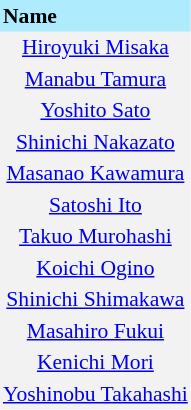<table border=0 cellpadding=2 cellspacing=0  |- bgcolor=#F2F2F2 style="text-align:center; font-size:90%;">
<tr bgcolor=#ADEBFD>
<th align=left>Name</th>
</tr>
<tr>
<td><a href='#'>Hiroyuki Misaka</a></td>
</tr>
<tr>
<td><a href='#'>Manabu Tamura</a></td>
</tr>
<tr>
<td><a href='#'>Yoshito Sato</a></td>
</tr>
<tr>
<td><a href='#'>Shinichi Nakazato</a></td>
</tr>
<tr>
<td><a href='#'>Masanao Kawamura</a></td>
</tr>
<tr>
<td><a href='#'>Satoshi Ito</a></td>
</tr>
<tr>
<td><a href='#'>Takuo Murohashi</a></td>
</tr>
<tr>
<td><a href='#'>Koichi Ogino</a></td>
</tr>
<tr>
<td><a href='#'>Shinichi Shimakawa</a></td>
</tr>
<tr>
<td><a href='#'>Masahiro Fukui</a></td>
</tr>
<tr>
<td><a href='#'>Kenichi Mori</a></td>
</tr>
<tr>
<td><a href='#'>Yoshinobu Takahashi</a></td>
</tr>
</table>
